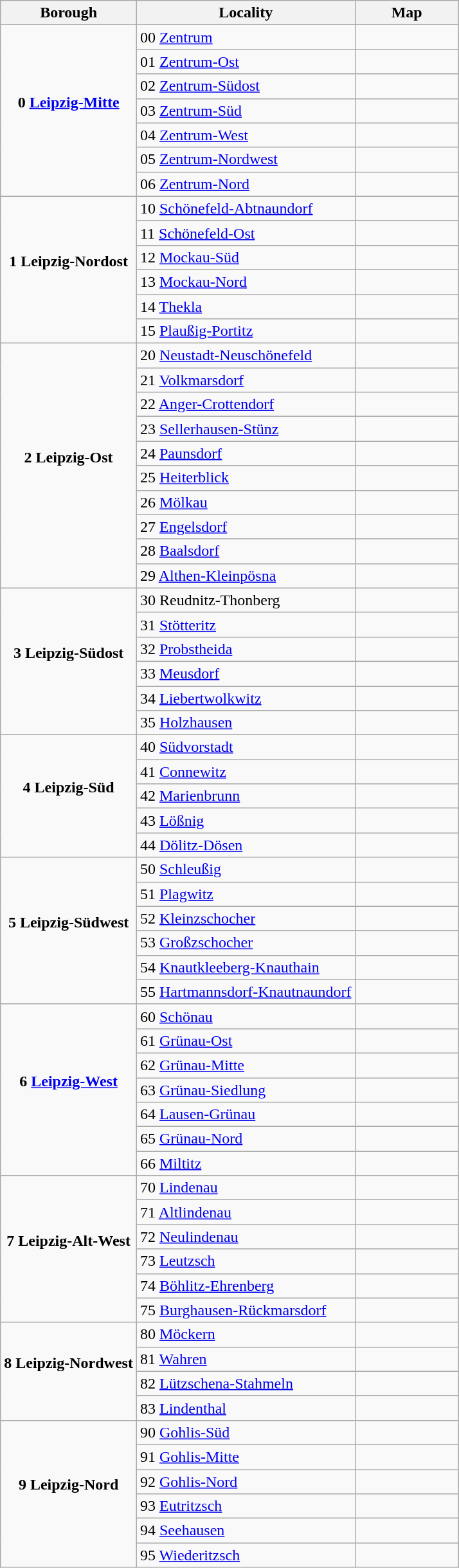<table class="wikitable sortable">
<tr>
<th class=width="100px" align="center">Borough</th>
<th>Locality</th>
<th class="unsortable" width="100px" align="center">Map</th>
</tr>
<tr>
<td rowspan="7" align="center"><strong>0 <a href='#'>Leipzig-Mitte</a></strong><br><br></td>
<td>00 <a href='#'>Zentrum</a></td>
<td></td>
</tr>
<tr>
<td>01 <a href='#'>Zentrum-Ost</a></td>
<td></td>
</tr>
<tr>
<td>02 <a href='#'>Zentrum-Südost</a></td>
<td></td>
</tr>
<tr>
<td>03 <a href='#'>Zentrum-Süd</a></td>
<td></td>
</tr>
<tr>
<td>04 <a href='#'>Zentrum-West</a></td>
<td></td>
</tr>
<tr>
<td>05 <a href='#'>Zentrum-Nordwest</a></td>
<td></td>
</tr>
<tr>
<td>06 <a href='#'>Zentrum-Nord</a></td>
<td></td>
</tr>
<tr>
<td rowspan="6" align="center"><strong>1 Leipzig-Nordost</strong><br><br></td>
<td>10 <a href='#'>Schönefeld-Abtnaundorf</a></td>
<td></td>
</tr>
<tr>
<td>11 <a href='#'>Schönefeld-Ost</a></td>
<td></td>
</tr>
<tr>
<td>12 <a href='#'>Mockau-Süd</a></td>
<td></td>
</tr>
<tr>
<td>13 <a href='#'>Mockau-Nord</a></td>
<td></td>
</tr>
<tr>
<td>14 <a href='#'>Thekla</a></td>
<td></td>
</tr>
<tr>
<td>15 <a href='#'>Plaußig-Portitz</a></td>
<td></td>
</tr>
<tr>
<td rowspan="10" align="center"><strong>2 Leipzig-Ost</strong><br><br></td>
<td>20 <a href='#'>Neustadt-Neuschönefeld</a></td>
<td></td>
</tr>
<tr>
<td>21 <a href='#'>Volkmarsdorf</a></td>
<td></td>
</tr>
<tr>
<td>22 <a href='#'>Anger-Crottendorf</a></td>
<td></td>
</tr>
<tr>
<td>23 <a href='#'>Sellerhausen-Stünz</a></td>
<td></td>
</tr>
<tr>
<td>24 <a href='#'>Paunsdorf</a></td>
<td></td>
</tr>
<tr>
<td>25 <a href='#'>Heiterblick</a></td>
<td></td>
</tr>
<tr>
<td>26 <a href='#'>Mölkau</a></td>
<td></td>
</tr>
<tr>
<td>27 <a href='#'>Engelsdorf</a></td>
<td></td>
</tr>
<tr>
<td>28 <a href='#'>Baalsdorf</a></td>
<td></td>
</tr>
<tr>
<td>29 <a href='#'>Althen-Kleinpösna</a></td>
<td></td>
</tr>
<tr>
<td rowspan="6" align="center"><strong>3 Leipzig-Südost</strong><br><br></td>
<td>30 Reudnitz-Thonberg</td>
<td></td>
</tr>
<tr>
<td>31 <a href='#'>Stötteritz</a></td>
<td></td>
</tr>
<tr>
<td>32 <a href='#'>Probstheida</a></td>
<td></td>
</tr>
<tr>
<td>33 <a href='#'>Meusdorf</a></td>
<td></td>
</tr>
<tr>
<td>34 <a href='#'>Liebertwolkwitz</a></td>
<td></td>
</tr>
<tr>
<td>35 <a href='#'>Holzhausen</a></td>
<td></td>
</tr>
<tr>
<td rowspan="5" align="center"><strong>4 Leipzig-Süd</strong><br><br></td>
<td>40 <a href='#'>Südvorstadt</a></td>
<td></td>
</tr>
<tr>
<td>41 <a href='#'>Connewitz</a></td>
<td></td>
</tr>
<tr>
<td>42 <a href='#'>Marienbrunn</a></td>
<td></td>
</tr>
<tr>
<td>43 <a href='#'>Lößnig</a></td>
<td></td>
</tr>
<tr>
<td>44 <a href='#'>Dölitz-Dösen</a></td>
<td></td>
</tr>
<tr>
<td rowspan="6" align="center"><strong>5 Leipzig-Südwest</strong><br><br></td>
<td>50 <a href='#'>Schleußig</a></td>
<td></td>
</tr>
<tr>
<td>51 <a href='#'>Plagwitz</a></td>
<td></td>
</tr>
<tr>
<td>52 <a href='#'>Kleinzschocher</a></td>
<td></td>
</tr>
<tr>
<td>53 <a href='#'>Großzschocher</a></td>
<td></td>
</tr>
<tr>
<td>54 <a href='#'>Knautkleeberg-Knauthain</a></td>
<td></td>
</tr>
<tr>
<td>55 <a href='#'>Hartmannsdorf-Knautnaundorf</a></td>
<td></td>
</tr>
<tr>
<td rowspan="7" align="center"><strong>6 <a href='#'>Leipzig-West</a></strong><br><br></td>
<td>60 <a href='#'>Schönau</a></td>
<td></td>
</tr>
<tr>
<td>61 <a href='#'>Grünau-Ost</a></td>
<td></td>
</tr>
<tr>
<td>62 <a href='#'>Grünau-Mitte</a></td>
<td></td>
</tr>
<tr>
<td>63 <a href='#'>Grünau-Siedlung</a></td>
<td></td>
</tr>
<tr>
<td>64 <a href='#'>Lausen-Grünau</a></td>
<td></td>
</tr>
<tr>
<td>65 <a href='#'>Grünau-Nord</a></td>
<td></td>
</tr>
<tr>
<td>66 <a href='#'>Miltitz</a></td>
<td></td>
</tr>
<tr>
<td rowspan="6" align="center"><strong>7 Leipzig-Alt-West</strong><br><br></td>
<td>70 <a href='#'>Lindenau</a></td>
<td></td>
</tr>
<tr>
<td>71 <a href='#'>Altlindenau</a></td>
<td></td>
</tr>
<tr>
<td>72 <a href='#'>Neulindenau</a></td>
<td></td>
</tr>
<tr>
<td>73 <a href='#'>Leutzsch</a></td>
<td></td>
</tr>
<tr>
<td>74 <a href='#'>Böhlitz-Ehrenberg</a></td>
<td></td>
</tr>
<tr>
<td>75 <a href='#'>Burghausen-Rückmarsdorf</a></td>
<td></td>
</tr>
<tr>
<td rowspan="4" align="center"><strong>8 Leipzig-Nordwest</strong><br><br></td>
<td>80 <a href='#'>Möckern</a></td>
<td></td>
</tr>
<tr>
<td>81 <a href='#'>Wahren</a></td>
<td></td>
</tr>
<tr>
<td>82 <a href='#'>Lützschena-Stahmeln</a></td>
<td></td>
</tr>
<tr>
<td>83 <a href='#'>Lindenthal</a></td>
<td></td>
</tr>
<tr>
<td rowspan="6" align="center"><strong>9 Leipzig-Nord</strong><br><br></td>
<td>90 <a href='#'>Gohlis-Süd</a></td>
<td></td>
</tr>
<tr>
<td>91 <a href='#'>Gohlis-Mitte</a></td>
<td></td>
</tr>
<tr>
<td>92 <a href='#'>Gohlis-Nord</a></td>
<td></td>
</tr>
<tr>
<td>93 <a href='#'>Eutritzsch</a></td>
<td></td>
</tr>
<tr>
<td>94 <a href='#'>Seehausen</a></td>
<td></td>
</tr>
<tr>
<td>95 <a href='#'>Wiederitzsch</a></td>
<td></td>
</tr>
</table>
